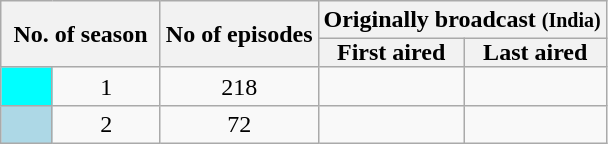<table class="wikitable sortable mw-collapsible" style="text-align:center">
<tr>
<th rowspan="2" colspan="2" style="padding: 0 8px">No. of season</th>
<th rowspan="2">No of episodes</th>
<th colspan="2">Originally broadcast <small>(India)</small></th>
</tr>
<tr>
<th style="padding: 0 8px">First aired</th>
<th style="padding: 0 8px">Last aired</th>
</tr>
<tr>
<td style="background:cyan"></td>
<td align="center">1</td>
<td align="center">218</td>
<td align="center"></td>
<td align="center"></td>
</tr>
<tr>
<td style="background:lightblue"></td>
<td align="center">2</td>
<td align="center">72</td>
<td align="center"></td>
<td align="center"></td>
</tr>
</table>
